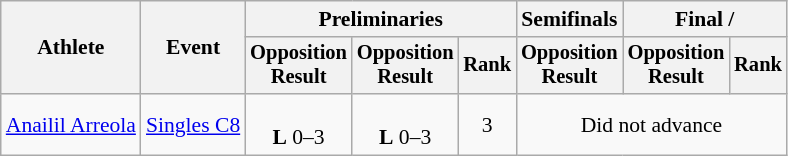<table class=wikitable style="font-size:90%">
<tr>
<th rowspan="2">Athlete</th>
<th rowspan="2">Event</th>
<th colspan="3">Preliminaries</th>
<th>Semifinals</th>
<th colspan="2">Final / </th>
</tr>
<tr style="font-size:95%">
<th>Opposition<br>Result</th>
<th>Opposition<br>Result</th>
<th>Rank</th>
<th>Opposition<br>Result</th>
<th>Opposition<br>Result</th>
<th>Rank</th>
</tr>
<tr align=center>
<td align=left><a href='#'>Anailil Arreola</a></td>
<td align=left rowspan=2><a href='#'>Singles C8</a></td>
<td><br><strong>L</strong> 0–3</td>
<td><br><strong>L</strong> 0–3</td>
<td>3</td>
<td colspan=3>Did not advance</td>
</tr>
</table>
